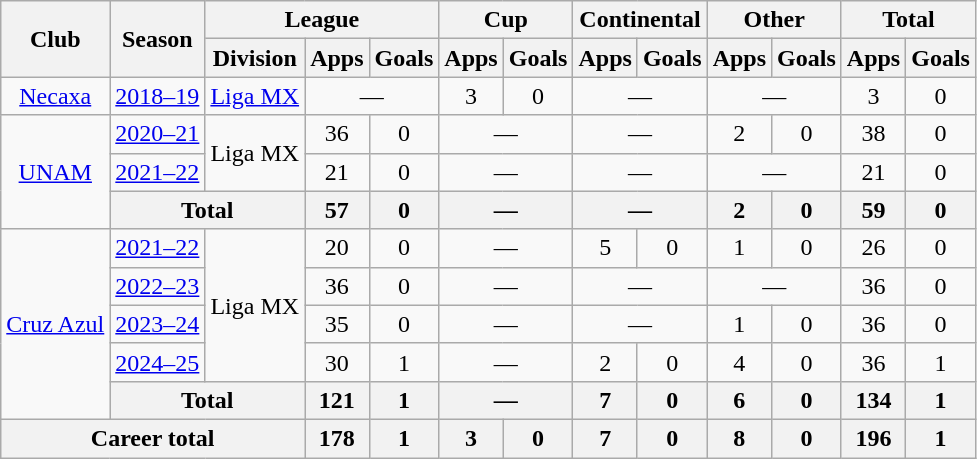<table class="wikitable" style="text-align: center">
<tr>
<th rowspan="2">Club</th>
<th rowspan="2">Season</th>
<th colspan="3">League</th>
<th colspan="2">Cup</th>
<th colspan="2">Continental</th>
<th colspan="2">Other</th>
<th colspan="2">Total</th>
</tr>
<tr>
<th>Division</th>
<th>Apps</th>
<th>Goals</th>
<th>Apps</th>
<th>Goals</th>
<th>Apps</th>
<th>Goals</th>
<th>Apps</th>
<th>Goals</th>
<th>Apps</th>
<th>Goals</th>
</tr>
<tr>
<td><a href='#'>Necaxa</a></td>
<td><a href='#'>2018–19</a></td>
<td><a href='#'>Liga MX</a></td>
<td colspan="2">—</td>
<td>3</td>
<td>0</td>
<td colspan="2">—</td>
<td colspan="2">—</td>
<td>3</td>
<td>0</td>
</tr>
<tr>
<td rowspan="3"><a href='#'>UNAM</a></td>
<td><a href='#'>2020–21</a></td>
<td rowspan="2">Liga MX</td>
<td>36</td>
<td>0</td>
<td colspan=2>—</td>
<td colspan="2">—</td>
<td>2</td>
<td>0</td>
<td>38</td>
<td>0</td>
</tr>
<tr>
<td><a href='#'>2021–22</a></td>
<td>21</td>
<td>0</td>
<td colspan=2>—</td>
<td colspan="2">—</td>
<td colspan="2">—</td>
<td>21</td>
<td>0</td>
</tr>
<tr>
<th colspan="2">Total</th>
<th>57</th>
<th>0</th>
<th colspan="2">—</th>
<th colspan="2">—</th>
<th>2</th>
<th>0</th>
<th>59</th>
<th>0</th>
</tr>
<tr>
<td rowspan="5"><a href='#'>Cruz Azul</a></td>
<td><a href='#'>2021–22</a></td>
<td rowspan="4">Liga MX</td>
<td>20</td>
<td>0</td>
<td colspan=2>—</td>
<td>5</td>
<td>0</td>
<td>1</td>
<td>0</td>
<td>26</td>
<td>0</td>
</tr>
<tr>
<td><a href='#'>2022–23</a></td>
<td>36</td>
<td>0</td>
<td colspan=2>—</td>
<td colspan="2">—</td>
<td colspan="2">—</td>
<td>36</td>
<td>0</td>
</tr>
<tr>
<td><a href='#'>2023–24</a></td>
<td>35</td>
<td>0</td>
<td colspan=2>—</td>
<td colspan="2">—</td>
<td>1</td>
<td>0</td>
<td>36</td>
<td>0</td>
</tr>
<tr>
<td><a href='#'>2024–25</a></td>
<td>30</td>
<td>1</td>
<td colspan="2">—</td>
<td>2</td>
<td>0</td>
<td>4</td>
<td>0</td>
<td>36</td>
<td>1</td>
</tr>
<tr>
<th colspan="2">Total</th>
<th>121</th>
<th>1</th>
<th colspan="2">—</th>
<th>7</th>
<th>0</th>
<th>6</th>
<th>0</th>
<th>134</th>
<th>1</th>
</tr>
<tr>
<th colspan="3"><strong>Career total</strong></th>
<th>178</th>
<th>1</th>
<th>3</th>
<th>0</th>
<th>7</th>
<th>0</th>
<th>8</th>
<th>0</th>
<th>196</th>
<th>1</th>
</tr>
</table>
